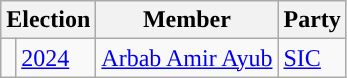<table class="wikitable">
<tr>
<th colspan="2">Election</th>
<th>Member</th>
<th>Party</th>
</tr>
<tr>
<td style="background-color: "></td>
<td><a href='#'>2024</a></td>
<td><a href='#'>Arbab Amir Ayub</a></td>
<td><a href='#'>SIC</a></td>
</tr>
</table>
